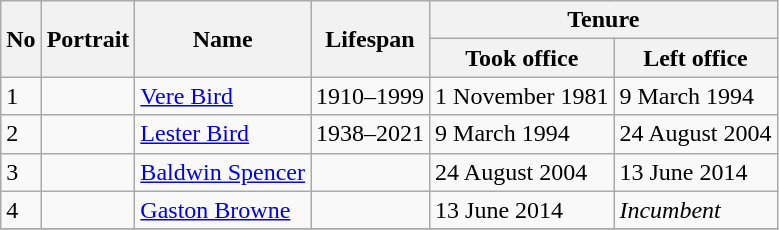<table class="wikitable">
<tr>
<th scope="col" rowspan="2">No</th>
<th scope="col" rowspan="2">Portrait</th>
<th scope="col" rowspan="2">Name</th>
<th scope="col" rowspan="2">Lifespan</th>
<th scope="col" colspan="2">Tenure</th>
</tr>
<tr>
<th scope="col">Took office</th>
<th scope="col">Left office</th>
</tr>
<tr>
<td>1</td>
<td></td>
<td><a href='#'>Vere Bird</a></td>
<td>1910–1999</td>
<td>1 November 1981</td>
<td>9 March 1994</td>
</tr>
<tr>
<td>2</td>
<td></td>
<td><a href='#'>Lester Bird</a></td>
<td>1938–2021</td>
<td>9 March 1994</td>
<td>24 August 2004</td>
</tr>
<tr>
<td>3</td>
<td></td>
<td><a href='#'>Baldwin Spencer</a></td>
<td></td>
<td>24 August 2004</td>
<td>13 June 2014</td>
</tr>
<tr>
<td>4</td>
<td></td>
<td><a href='#'>Gaston Browne</a></td>
<td></td>
<td>13 June 2014</td>
<td><em>Incumbent</em></td>
</tr>
<tr>
</tr>
</table>
